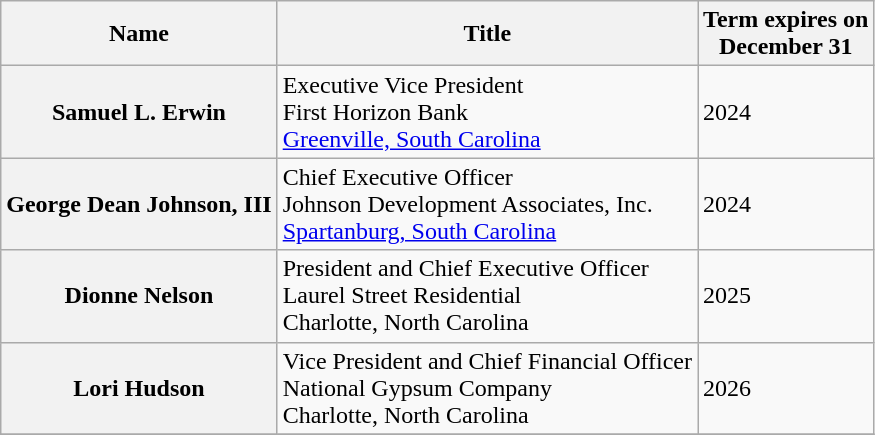<table class="wikitable sortable">
<tr>
<th>Name</th>
<th>Title</th>
<th>Term expires on<br>December 31</th>
</tr>
<tr>
<th>Samuel L. Erwin</th>
<td>Executive Vice President<br>First Horizon Bank<br><a href='#'>Greenville, South Carolina</a></td>
<td>2024</td>
</tr>
<tr>
<th>George Dean Johnson, III</th>
<td>Chief Executive Officer<br>Johnson Development Associates, Inc.<br><a href='#'>Spartanburg, South Carolina</a></td>
<td>2024</td>
</tr>
<tr>
<th>Dionne Nelson</th>
<td>President and Chief Executive Officer<br>Laurel Street Residential<br>Charlotte, North Carolina</td>
<td>2025</td>
</tr>
<tr>
<th>Lori Hudson</th>
<td>Vice President and Chief Financial Officer<br>National Gypsum Company<br>Charlotte, North Carolina</td>
<td>2026</td>
</tr>
<tr>
</tr>
</table>
